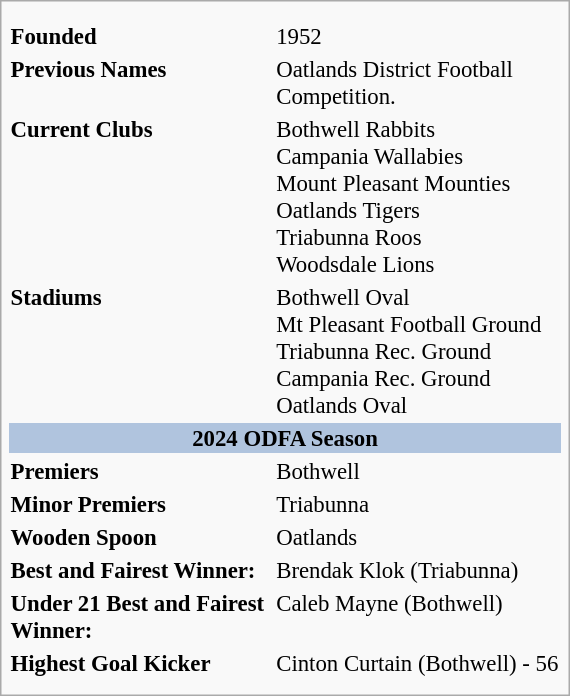<table class="infobox" style="width: 25em; font-size: 95%;">
<tr>
<td align="center" colspan="2"></td>
</tr>
<tr style="vertical-align: top;">
<td align="center" colspan="2"></td>
</tr>
<tr>
<td><strong>Founded</strong></td>
<td>1952</td>
</tr>
<tr>
<td><strong>Previous Names</strong></td>
<td>Oatlands District Football Competition.</td>
</tr>
<tr>
<td><strong>Current Clubs</strong></td>
<td>Bothwell Rabbits<br>Campania Wallabies<br>Mount Pleasant Mounties<br>Oatlands Tigers<br>Triabunna Roos<br>Woodsdale Lions</td>
</tr>
<tr>
<td><strong>Stadiums</strong></td>
<td>Bothwell Oval<br>Mt Pleasant Football Ground<br>Triabunna Rec. Ground<br>Campania Rec. Ground<br>Oatlands Oval<br></td>
</tr>
<tr>
<th colspan="2" bgcolor="#b0c4de"><strong>2024 ODFA Season</strong></th>
</tr>
<tr style="vertical-align: top;">
<td><strong>Premiers</strong></td>
<td>Bothwell</td>
</tr>
<tr>
<td><strong>Minor Premiers</strong></td>
<td>Triabunna</td>
</tr>
<tr>
<td><strong>Wooden Spoon</strong></td>
<td>Oatlands</td>
</tr>
<tr>
<td><strong>Best and Fairest Winner:</strong></td>
<td>Brendak Klok (Triabunna)</td>
</tr>
<tr>
<td><strong>Under 21 Best and Fairest Winner:</strong></td>
<td>Caleb Mayne (Bothwell)</td>
</tr>
<tr>
<td><strong>Highest Goal Kicker</strong></td>
<td>Cinton Curtain (Bothwell) - 56</td>
</tr>
<tr>
</tr>
<tr>
</tr>
<tr style="vertical-align: top;">
</tr>
</table>
